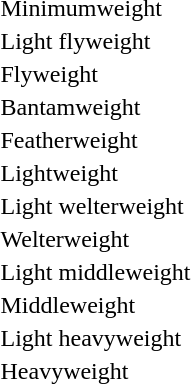<table>
<tr>
<td rowspan=2>Minimumweight<br></td>
<td rowspan=2></td>
<td rowspan=2></td>
<td></td>
</tr>
<tr>
<td></td>
</tr>
<tr>
<td rowspan=2>Light flyweight<br></td>
<td rowspan=2></td>
<td rowspan=2></td>
<td></td>
</tr>
<tr>
<td></td>
</tr>
<tr>
<td rowspan=2>Flyweight<br></td>
<td rowspan=2></td>
<td rowspan=2></td>
<td></td>
</tr>
<tr>
<td></td>
</tr>
<tr>
<td rowspan=2>Bantamweight<br></td>
<td rowspan=2></td>
<td rowspan=2></td>
<td></td>
</tr>
<tr>
<td></td>
</tr>
<tr>
<td rowspan=2>Featherweight<br></td>
<td rowspan=2></td>
<td rowspan=2></td>
<td></td>
</tr>
<tr>
<td></td>
</tr>
<tr>
<td rowspan=2>Lightweight<br></td>
<td rowspan=2></td>
<td rowspan=2></td>
<td></td>
</tr>
<tr>
<td></td>
</tr>
<tr>
<td rowspan=2>Light welterweight<br></td>
<td rowspan=2></td>
<td rowspan=2></td>
<td></td>
</tr>
<tr>
<td></td>
</tr>
<tr>
<td rowspan=2>Welterweight<br></td>
<td rowspan=2></td>
<td rowspan=2></td>
<td></td>
</tr>
<tr>
<td></td>
</tr>
<tr>
<td rowspan=2>Light middleweight<br></td>
<td rowspan=2></td>
<td rowspan=2></td>
<td></td>
</tr>
<tr>
<td></td>
</tr>
<tr>
<td rowspan=2>Middleweight<br></td>
<td rowspan=2></td>
<td rowspan=2></td>
<td></td>
</tr>
<tr>
<td></td>
</tr>
<tr>
<td rowspan=2>Light heavyweight<br></td>
<td rowspan=2></td>
<td rowspan=2></td>
<td></td>
</tr>
<tr>
<td></td>
</tr>
<tr>
<td rowspan=2>Heavyweight<br></td>
<td rowspan=2></td>
<td rowspan=2></td>
<td></td>
</tr>
<tr>
<td></td>
</tr>
</table>
